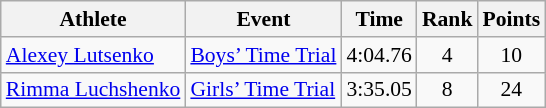<table class="wikitable" border="1" style="font-size:90%">
<tr>
<th>Athlete</th>
<th>Event</th>
<th>Time</th>
<th>Rank</th>
<th>Points</th>
</tr>
<tr>
<td><a href='#'>Alexey Lutsenko</a></td>
<td><a href='#'>Boys’ Time Trial</a></td>
<td align=center>4:04.76</td>
<td align=center>4</td>
<td align=center>10</td>
</tr>
<tr>
<td><a href='#'>Rimma Luchshenko</a></td>
<td><a href='#'>Girls’ Time Trial</a></td>
<td align=center>3:35.05</td>
<td align=center>8</td>
<td align=center>24</td>
</tr>
</table>
